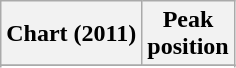<table class="wikitable sortable plainrowheaders" style="text-align:center">
<tr>
<th scope="col">Chart (2011)</th>
<th scope="col">Peak<br>position</th>
</tr>
<tr>
</tr>
<tr>
</tr>
<tr>
</tr>
<tr>
</tr>
</table>
